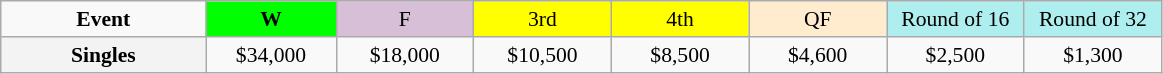<table class=wikitable style=font-size:90%;text-align:center>
<tr>
<td width=130><strong>Event</strong></td>
<td width=80 bgcolor=lime><strong>W</strong></td>
<td width=85 bgcolor=thistle>F</td>
<td width=85 bgcolor=ffff00>3rd</td>
<td width=85 bgcolor=ffff00>4th</td>
<td style="width:85px; background:#ffebcd">QF</td>
<td width=85 bgcolor=afeeee>Round of 16</td>
<td width=85 bgcolor=afeeee>Round of 32</td>
</tr>
<tr>
<th style=background:#f3f3f3>Singles </th>
<td>$34,000</td>
<td>$18,000</td>
<td>$10,500</td>
<td>$8,500</td>
<td>$4,600</td>
<td>$2,500</td>
<td>$1,300</td>
</tr>
</table>
